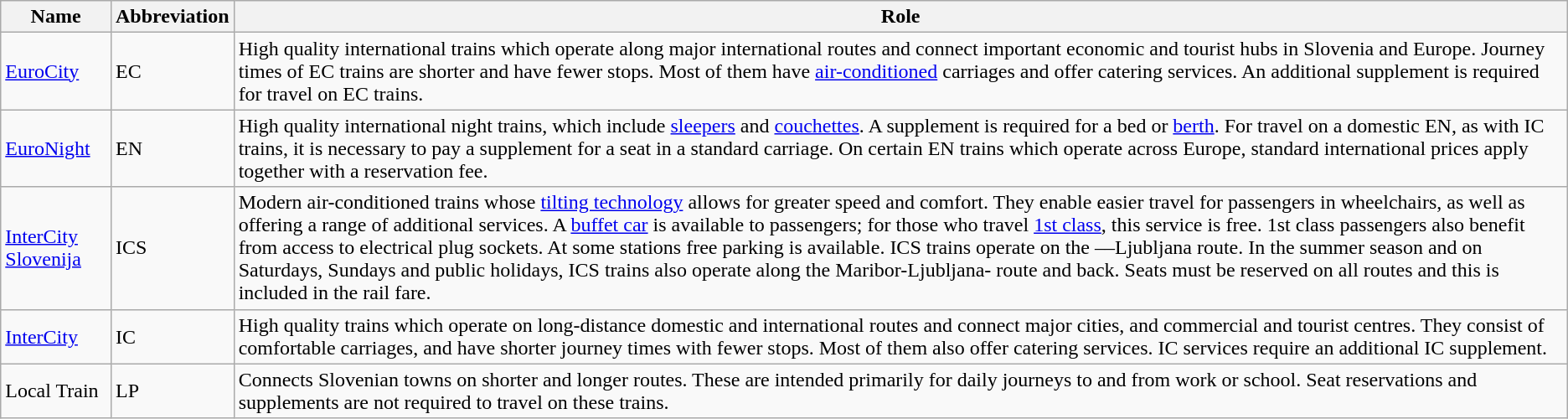<table class="wikitable">
<tr>
<th>Name</th>
<th>Abbreviation</th>
<th>Role</th>
</tr>
<tr>
<td><a href='#'>EuroCity</a></td>
<td>EC</td>
<td>High quality international trains which operate along major international routes and connect important economic and tourist hubs in Slovenia and Europe. Journey times of EC trains are shorter and have fewer stops. Most of them have <a href='#'>air-conditioned</a> carriages and offer catering services. An additional supplement is required for travel on EC trains.</td>
</tr>
<tr>
<td><a href='#'>EuroNight</a></td>
<td>EN</td>
<td>High quality international night trains, which include <a href='#'>sleepers</a> and <a href='#'>couchettes</a>. A supplement is required for a bed or <a href='#'>berth</a>. For travel on a domestic EN, as with IC trains, it is necessary to pay a supplement for a seat in a standard carriage. On certain EN trains which operate across Europe, standard international prices apply together with a reservation fee.</td>
</tr>
<tr>
<td><a href='#'>InterCity Slovenija</a></td>
<td>ICS</td>
<td>Modern air-conditioned trains whose <a href='#'>tilting technology</a> allows for greater speed and comfort. They enable easier travel for passengers in wheelchairs, as well as offering a range of additional services. A <a href='#'>buffet car</a> is available to passengers; for those who travel <a href='#'>1st class</a>, this service is free. 1st class passengers also benefit from access to electrical plug sockets. At some stations free parking is available. ICS trains operate on the ––Ljubljana route. In the summer season and on Saturdays, Sundays and public holidays, ICS trains also operate along the Maribor-Ljubljana- route and back. Seats must be reserved on all routes and this is included in the rail fare.</td>
</tr>
<tr>
<td><a href='#'>InterCity</a></td>
<td>IC</td>
<td>High quality trains which operate on long-distance domestic and international routes and connect major cities, and commercial and tourist centres. They consist of comfortable carriages, and have shorter journey times with fewer stops. Most of them also offer catering services. IC services require an additional IC supplement.</td>
</tr>
<tr>
<td>Local Train</td>
<td>LP</td>
<td>Connects Slovenian towns on shorter and longer routes. These are intended primarily for daily journeys to and from work or school. Seat reservations and supplements are not required to travel on these trains.</td>
</tr>
</table>
